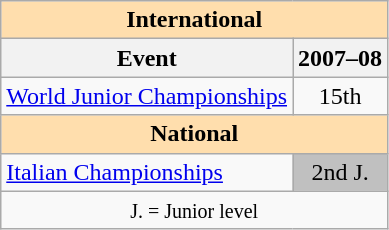<table class="wikitable" style="text-align:center">
<tr>
<th style="background-color: #ffdead; " colspan=2 align=center><strong>International</strong></th>
</tr>
<tr>
<th>Event</th>
<th>2007–08</th>
</tr>
<tr>
<td align=left><a href='#'>World Junior Championships</a></td>
<td>15th</td>
</tr>
<tr>
<th style="background-color: #ffdead; " colspan=2 align=center><strong>National</strong></th>
</tr>
<tr>
<td align=left><a href='#'>Italian Championships</a></td>
<td bgcolor=silver>2nd J.</td>
</tr>
<tr>
<td colspan=2 align=center><small> J. = Junior level </small></td>
</tr>
</table>
